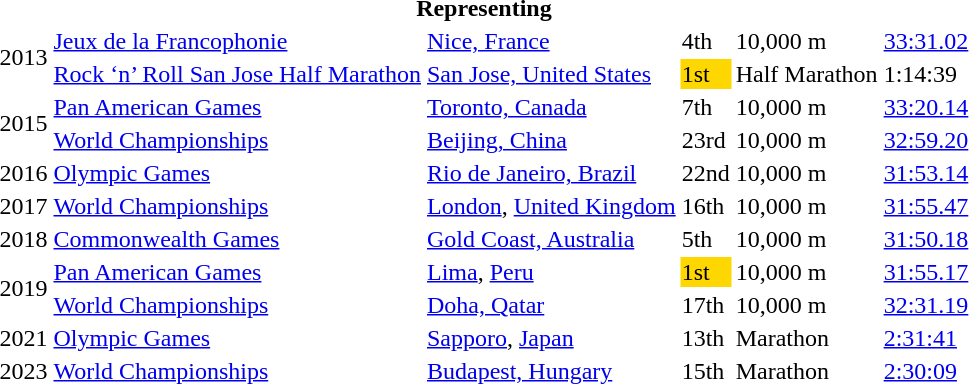<table>
<tr>
<th colspan="6">Representing </th>
</tr>
<tr>
<td rowspan=2>2013</td>
<td><a href='#'>Jeux de la Francophonie</a></td>
<td><a href='#'>Nice, France</a></td>
<td>4th</td>
<td>10,000 m</td>
<td><a href='#'>33:31.02</a></td>
</tr>
<tr>
<td><a href='#'>Rock ‘n’ Roll San Jose Half Marathon</a></td>
<td><a href='#'>San Jose, United States</a></td>
<td bgcolor=gold>1st</td>
<td>Half Marathon</td>
<td>1:14:39</td>
</tr>
<tr>
<td rowspan=2>2015</td>
<td><a href='#'>Pan American Games</a></td>
<td><a href='#'>Toronto, Canada</a></td>
<td>7th</td>
<td>10,000 m</td>
<td><a href='#'>33:20.14</a></td>
</tr>
<tr>
<td><a href='#'>World Championships</a></td>
<td><a href='#'>Beijing, China</a></td>
<td>23rd</td>
<td>10,000 m</td>
<td><a href='#'>32:59.20</a></td>
</tr>
<tr>
<td>2016</td>
<td><a href='#'>Olympic Games</a></td>
<td><a href='#'>Rio de Janeiro, Brazil</a></td>
<td>22nd</td>
<td>10,000 m</td>
<td><a href='#'>31:53.14</a></td>
</tr>
<tr>
<td>2017</td>
<td><a href='#'>World Championships</a></td>
<td><a href='#'>London</a>, <a href='#'>United Kingdom</a></td>
<td>16th</td>
<td>10,000 m</td>
<td><a href='#'>31:55.47</a></td>
</tr>
<tr>
<td>2018</td>
<td><a href='#'>Commonwealth Games</a></td>
<td><a href='#'>Gold Coast, Australia</a></td>
<td>5th</td>
<td>10,000 m</td>
<td><a href='#'>31:50.18</a></td>
</tr>
<tr>
<td rowspan=2>2019</td>
<td><a href='#'>Pan American Games</a></td>
<td><a href='#'>Lima</a>, <a href='#'>Peru</a></td>
<td bgcolor=gold>1st</td>
<td>10,000 m</td>
<td><a href='#'>31:55.17</a></td>
</tr>
<tr>
<td><a href='#'>World Championships</a></td>
<td><a href='#'>Doha, Qatar</a></td>
<td>17th</td>
<td>10,000 m</td>
<td><a href='#'>32:31.19</a></td>
</tr>
<tr>
<td>2021</td>
<td><a href='#'>Olympic Games</a></td>
<td><a href='#'>Sapporo</a>, <a href='#'>Japan</a></td>
<td>13th</td>
<td>Marathon</td>
<td><a href='#'>2:31:41</a></td>
</tr>
<tr>
<td>2023</td>
<td><a href='#'>World Championships</a></td>
<td><a href='#'>Budapest, Hungary</a></td>
<td>15th</td>
<td>Marathon</td>
<td><a href='#'>2:30:09</a></td>
</tr>
</table>
